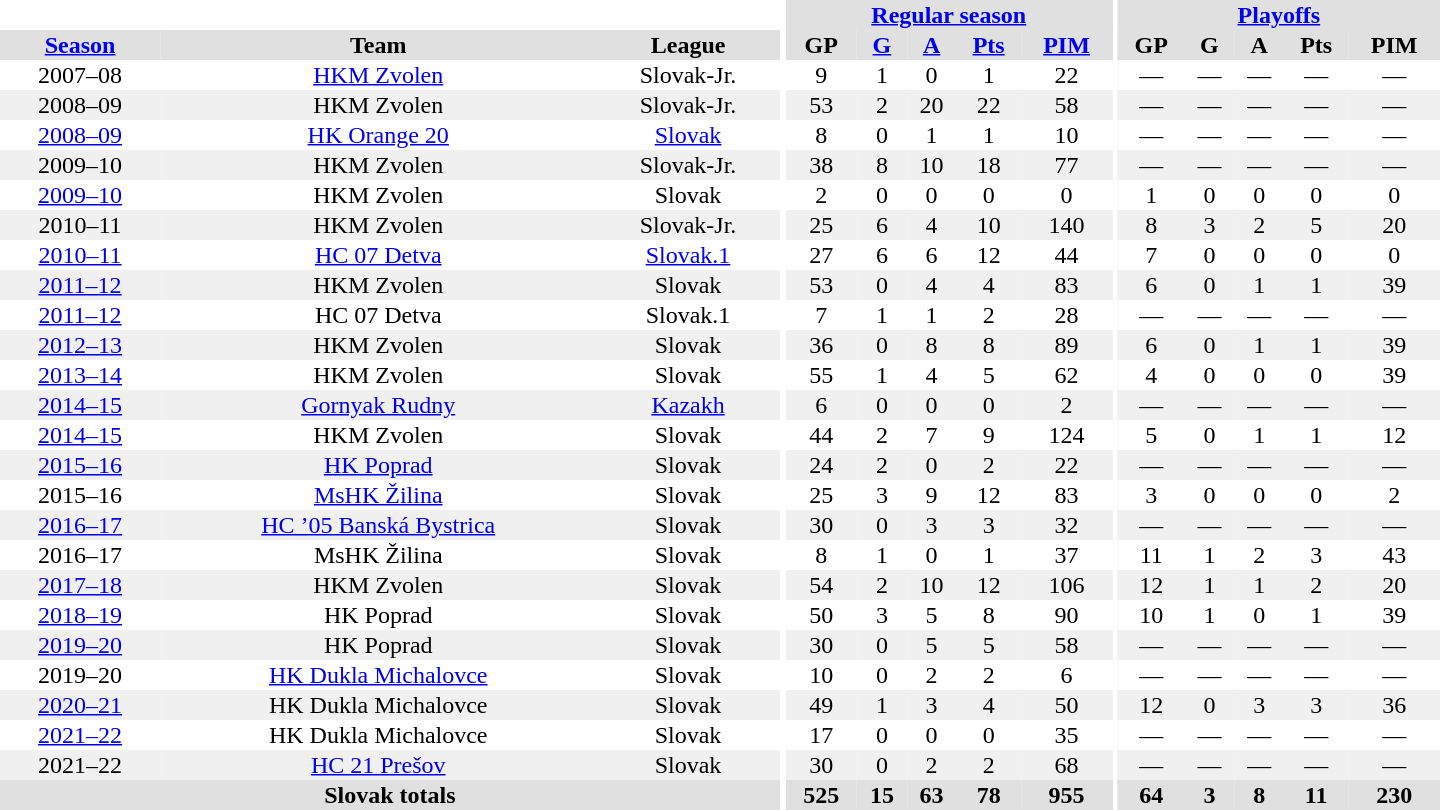<table border="0" cellpadding="1" cellspacing="0" style="text-align:center; width:60em">
<tr bgcolor="#e0e0e0">
<th colspan="3" bgcolor="#ffffff"></th>
<th rowspan="107" bgcolor="#ffffff"></th>
<th colspan="5"><a href='#'>Regular season</a></th>
<th rowspan="107" bgcolor="#ffffff"></th>
<th colspan="5"><a href='#'>Playoffs</a></th>
</tr>
<tr bgcolor="#e0e0e0">
<th><a href='#'>Season</a></th>
<th>Team</th>
<th>League</th>
<th>GP</th>
<th><a href='#'>G</a></th>
<th><a href='#'>A</a></th>
<th><a href='#'>Pts</a></th>
<th><a href='#'>PIM</a></th>
<th>GP</th>
<th>G</th>
<th>A</th>
<th>Pts</th>
<th>PIM</th>
</tr>
<tr>
<td>2007–08</td>
<td><a href='#'>HKM Zvolen</a></td>
<td>Slovak-Jr.</td>
<td>9</td>
<td>1</td>
<td>0</td>
<td>1</td>
<td>22</td>
<td>—</td>
<td>—</td>
<td>—</td>
<td>—</td>
<td>—</td>
</tr>
<tr bgcolor="#f0f0f0">
<td>2008–09</td>
<td>HKM Zvolen</td>
<td>Slovak-Jr.</td>
<td>53</td>
<td>2</td>
<td>20</td>
<td>22</td>
<td>58</td>
<td>—</td>
<td>—</td>
<td>—</td>
<td>—</td>
<td>—</td>
</tr>
<tr>
<td><a href='#'>2008–09</a></td>
<td><a href='#'>HK Orange 20</a></td>
<td><a href='#'>Slovak</a></td>
<td>8</td>
<td>0</td>
<td>1</td>
<td>1</td>
<td>10</td>
<td>—</td>
<td>—</td>
<td>—</td>
<td>—</td>
<td>—</td>
</tr>
<tr bgcolor="#f0f0f0">
<td>2009–10</td>
<td>HKM Zvolen</td>
<td>Slovak-Jr.</td>
<td>38</td>
<td>8</td>
<td>10</td>
<td>18</td>
<td>77</td>
<td>—</td>
<td>—</td>
<td>—</td>
<td>—</td>
<td>—</td>
</tr>
<tr>
<td><a href='#'>2009–10</a></td>
<td>HKM Zvolen</td>
<td>Slovak</td>
<td>2</td>
<td>0</td>
<td>0</td>
<td>0</td>
<td>0</td>
<td>1</td>
<td>0</td>
<td>0</td>
<td>0</td>
<td>0</td>
</tr>
<tr bgcolor="#f0f0f0">
<td>2010–11</td>
<td>HKM Zvolen</td>
<td>Slovak-Jr.</td>
<td>25</td>
<td>6</td>
<td>4</td>
<td>10</td>
<td>140</td>
<td>8</td>
<td>3</td>
<td>2</td>
<td>5</td>
<td>20</td>
</tr>
<tr>
<td><a href='#'>2010–11</a></td>
<td><a href='#'>HC 07 Detva</a></td>
<td><a href='#'>Slovak.1</a></td>
<td>27</td>
<td>6</td>
<td>6</td>
<td>12</td>
<td>44</td>
<td>7</td>
<td>0</td>
<td>0</td>
<td>0</td>
<td>0</td>
</tr>
<tr bgcolor="#f0f0f0">
<td><a href='#'>2011–12</a></td>
<td>HKM Zvolen</td>
<td>Slovak</td>
<td>53</td>
<td>0</td>
<td>4</td>
<td>4</td>
<td>83</td>
<td>6</td>
<td>0</td>
<td>1</td>
<td>1</td>
<td>39</td>
</tr>
<tr>
<td><a href='#'>2011–12</a></td>
<td>HC 07 Detva</td>
<td>Slovak.1</td>
<td>7</td>
<td>1</td>
<td>1</td>
<td>2</td>
<td>28</td>
<td>—</td>
<td>—</td>
<td>—</td>
<td>—</td>
<td>—</td>
</tr>
<tr bgcolor="#f0f0f0">
<td><a href='#'>2012–13</a></td>
<td>HKM Zvolen</td>
<td>Slovak</td>
<td>36</td>
<td>0</td>
<td>8</td>
<td>8</td>
<td>89</td>
<td>6</td>
<td>0</td>
<td>1</td>
<td>1</td>
<td>39</td>
</tr>
<tr>
<td><a href='#'>2013–14</a></td>
<td>HKM Zvolen</td>
<td>Slovak</td>
<td>55</td>
<td>1</td>
<td>4</td>
<td>5</td>
<td>62</td>
<td>4</td>
<td>0</td>
<td>0</td>
<td>0</td>
<td>39</td>
</tr>
<tr bgcolor="#f0f0f0">
<td><a href='#'>2014–15</a></td>
<td><a href='#'>Gornyak Rudny</a></td>
<td><a href='#'>Kazakh</a></td>
<td>6</td>
<td>0</td>
<td>0</td>
<td>0</td>
<td>2</td>
<td>—</td>
<td>—</td>
<td>—</td>
<td>—</td>
<td>—</td>
</tr>
<tr>
<td><a href='#'>2014–15</a></td>
<td>HKM Zvolen</td>
<td>Slovak</td>
<td>44</td>
<td>2</td>
<td>7</td>
<td>9</td>
<td>124</td>
<td>5</td>
<td>0</td>
<td>1</td>
<td>1</td>
<td>12</td>
</tr>
<tr bgcolor="#f0f0f0">
<td><a href='#'>2015–16</a></td>
<td><a href='#'>HK Poprad</a></td>
<td>Slovak</td>
<td>24</td>
<td>2</td>
<td>0</td>
<td>2</td>
<td>22</td>
<td>—</td>
<td>—</td>
<td>—</td>
<td>—</td>
<td>—</td>
</tr>
<tr>
<td>2015–16</td>
<td><a href='#'>MsHK Žilina</a></td>
<td>Slovak</td>
<td>25</td>
<td>3</td>
<td>9</td>
<td>12</td>
<td>83</td>
<td>3</td>
<td>0</td>
<td>0</td>
<td>0</td>
<td>2</td>
</tr>
<tr bgcolor="#f0f0f0">
<td><a href='#'>2016–17</a></td>
<td><a href='#'>HC ’05 Banská Bystrica</a></td>
<td>Slovak</td>
<td>30</td>
<td>0</td>
<td>3</td>
<td>3</td>
<td>32</td>
<td>—</td>
<td>—</td>
<td>—</td>
<td>—</td>
<td>—</td>
</tr>
<tr>
<td>2016–17</td>
<td>MsHK Žilina</td>
<td>Slovak</td>
<td>8</td>
<td>1</td>
<td>0</td>
<td>1</td>
<td>37</td>
<td>11</td>
<td>1</td>
<td>2</td>
<td>3</td>
<td>43</td>
</tr>
<tr bgcolor="#f0f0f0">
<td><a href='#'>2017–18</a></td>
<td>HKM Zvolen</td>
<td>Slovak</td>
<td>54</td>
<td>2</td>
<td>10</td>
<td>12</td>
<td>106</td>
<td>12</td>
<td>1</td>
<td>1</td>
<td>2</td>
<td>20</td>
</tr>
<tr>
<td><a href='#'>2018–19</a></td>
<td>HK Poprad</td>
<td>Slovak</td>
<td>50</td>
<td>3</td>
<td>5</td>
<td>8</td>
<td>90</td>
<td>10</td>
<td>1</td>
<td>0</td>
<td>1</td>
<td>39</td>
</tr>
<tr bgcolor="#f0f0f0">
<td><a href='#'>2019–20</a></td>
<td>HK Poprad</td>
<td>Slovak</td>
<td>30</td>
<td>0</td>
<td>5</td>
<td>5</td>
<td>58</td>
<td>—</td>
<td>—</td>
<td>—</td>
<td>—</td>
<td>—</td>
</tr>
<tr>
<td>2019–20</td>
<td><a href='#'>HK Dukla Michalovce</a></td>
<td>Slovak</td>
<td>10</td>
<td>0</td>
<td>2</td>
<td>2</td>
<td>6</td>
<td>—</td>
<td>—</td>
<td>—</td>
<td>—</td>
<td>—</td>
</tr>
<tr bgcolor="#f0f0f0">
<td><a href='#'>2020–21</a></td>
<td>HK Dukla Michalovce</td>
<td>Slovak</td>
<td>49</td>
<td>1</td>
<td>3</td>
<td>4</td>
<td>50</td>
<td>12</td>
<td>0</td>
<td>3</td>
<td>3</td>
<td>36</td>
</tr>
<tr>
<td><a href='#'>2021–22</a></td>
<td>HK Dukla Michalovce</td>
<td>Slovak</td>
<td>17</td>
<td>0</td>
<td>0</td>
<td>0</td>
<td>35</td>
<td>—</td>
<td>—</td>
<td>—</td>
<td>—</td>
<td>—</td>
</tr>
<tr bgcolor="#f0f0f0">
<td>2021–22</td>
<td><a href='#'>HC 21 Prešov</a></td>
<td>Slovak</td>
<td>30</td>
<td>0</td>
<td>2</td>
<td>2</td>
<td>68</td>
<td>—</td>
<td>—</td>
<td>—</td>
<td>—</td>
<td>—</td>
</tr>
<tr bgcolor="#e0e0e0">
<th colspan="3">Slovak totals</th>
<th>525</th>
<th>15</th>
<th>63</th>
<th>78</th>
<th>955</th>
<th>64</th>
<th>3</th>
<th>8</th>
<th>11</th>
<th>230</th>
</tr>
</table>
